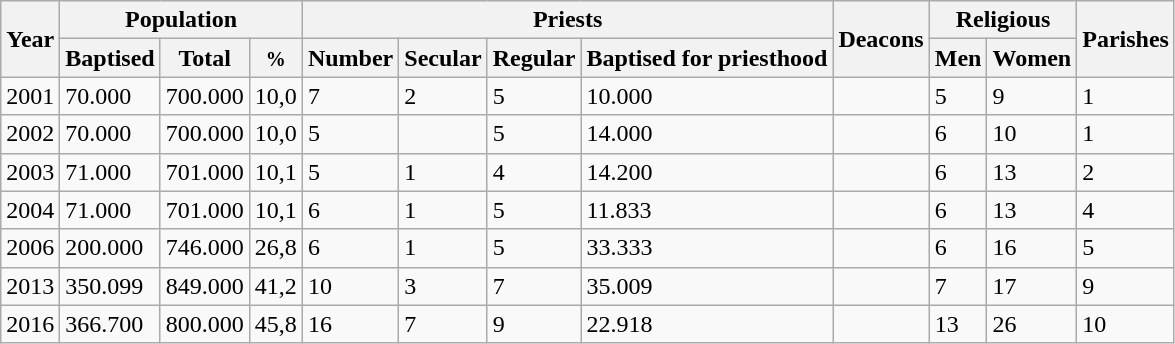<table class="wikitable">
<tr>
<th rowspan="2">Year</th>
<th colspan="3">Population</th>
<th colspan="4">Priests</th>
<th rowspan="2">Deacons</th>
<th colspan="2">Religious</th>
<th rowspan="2">Parishes</th>
</tr>
<tr>
<th>Baptised</th>
<th>Total</th>
<th><small>%</small></th>
<th>Number</th>
<th>Secular</th>
<th>Regular</th>
<th>Baptised for priesthood</th>
<th>Men</th>
<th>Women</th>
</tr>
<tr>
<td>2001</td>
<td>70.000</td>
<td>700.000</td>
<td>10,0</td>
<td>7</td>
<td>2</td>
<td>5</td>
<td>10.000</td>
<td></td>
<td>5</td>
<td>9</td>
<td>1</td>
</tr>
<tr>
<td>2002</td>
<td>70.000</td>
<td>700.000</td>
<td>10,0</td>
<td>5</td>
<td></td>
<td>5</td>
<td>14.000</td>
<td></td>
<td>6</td>
<td>10</td>
<td>1</td>
</tr>
<tr>
<td>2003</td>
<td>71.000</td>
<td>701.000</td>
<td>10,1</td>
<td>5</td>
<td>1</td>
<td>4</td>
<td>14.200</td>
<td></td>
<td>6</td>
<td>13</td>
<td>2</td>
</tr>
<tr>
<td>2004</td>
<td>71.000</td>
<td>701.000</td>
<td>10,1</td>
<td>6</td>
<td>1</td>
<td>5</td>
<td>11.833</td>
<td></td>
<td>6</td>
<td>13</td>
<td>4</td>
</tr>
<tr>
<td>2006</td>
<td>200.000</td>
<td>746.000</td>
<td>26,8</td>
<td>6</td>
<td>1</td>
<td>5</td>
<td>33.333</td>
<td></td>
<td>6</td>
<td>16</td>
<td>5</td>
</tr>
<tr>
<td>2013</td>
<td>350.099</td>
<td>849.000</td>
<td>41,2</td>
<td>10</td>
<td>3</td>
<td>7</td>
<td>35.009</td>
<td></td>
<td>7</td>
<td>17</td>
<td>9</td>
</tr>
<tr>
<td>2016</td>
<td>366.700</td>
<td>800.000</td>
<td>45,8</td>
<td>16</td>
<td>7</td>
<td>9</td>
<td>22.918</td>
<td></td>
<td>13</td>
<td>26</td>
<td>10</td>
</tr>
</table>
